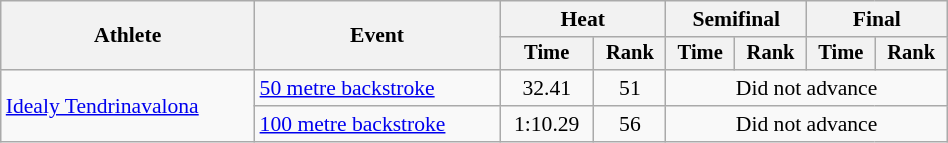<table class="wikitable" style="text-align:center; font-size:90%; width:50%;">
<tr>
<th rowspan="2">Athlete</th>
<th rowspan="2">Event</th>
<th colspan="2">Heat</th>
<th colspan="2">Semifinal</th>
<th colspan="2">Final</th>
</tr>
<tr style="font-size:95%">
<th>Time</th>
<th>Rank</th>
<th>Time</th>
<th>Rank</th>
<th>Time</th>
<th>Rank</th>
</tr>
<tr>
<td align=left rowspan=2><a href='#'>Idealy Tendrinavalona</a></td>
<td align=left><a href='#'>50 metre backstroke</a></td>
<td>32.41</td>
<td>51</td>
<td colspan=4>Did not advance</td>
</tr>
<tr>
<td align=left><a href='#'>100 metre backstroke</a></td>
<td>1:10.29</td>
<td>56</td>
<td colspan=4>Did not advance</td>
</tr>
</table>
